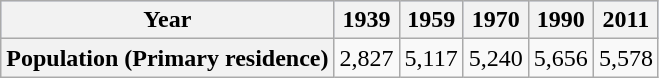<table class="wikitable" style="text-align:center">
<tr bgcolor=#BBCCFF>
<th align="left">Year</th>
<th>1939</th>
<th>1959</th>
<th>1970</th>
<th>1990</th>
<th>2011</th>
</tr>
<tr>
<th align="left">Population (Primary residence)</th>
<td>2,827</td>
<td>5,117</td>
<td>5,240</td>
<td>5,656</td>
<td>5,578 </td>
</tr>
</table>
